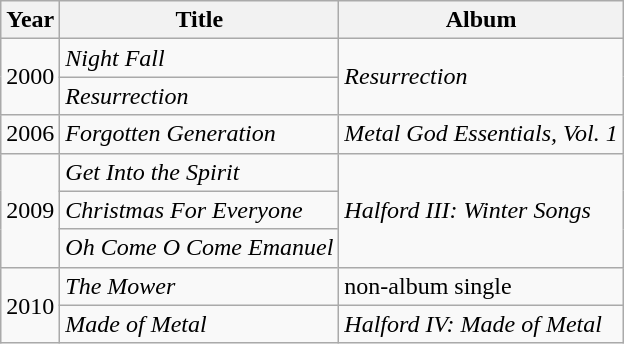<table class="wikitable">
<tr>
<th>Year</th>
<th>Title</th>
<th>Album</th>
</tr>
<tr>
<td rowspan=2>2000</td>
<td><em>Night Fall</em></td>
<td rowspan=2><em>Resurrection</em></td>
</tr>
<tr>
<td><em>Resurrection</em></td>
</tr>
<tr>
<td>2006</td>
<td><em>Forgotten Generation</em></td>
<td><em>Metal God Essentials, Vol. 1</em></td>
</tr>
<tr>
<td rowspan=3>2009</td>
<td><em>Get Into the Spirit</em></td>
<td rowspan=3><em>Halford III: Winter Songs</em></td>
</tr>
<tr>
<td><em>Christmas For Everyone</em></td>
</tr>
<tr>
<td><em>Oh Come O Come Emanuel</em></td>
</tr>
<tr>
<td rowspan=2>2010</td>
<td><em>The Mower</em></td>
<td>non-album single</td>
</tr>
<tr>
<td><em>Made of Metal</em></td>
<td><em>Halford IV: Made of Metal</em></td>
</tr>
</table>
